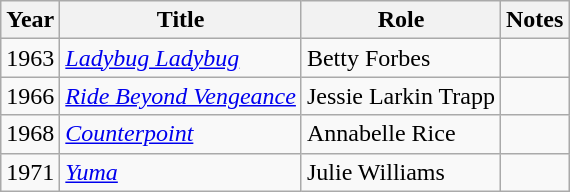<table class="wikitable sortable">
<tr>
<th>Year</th>
<th>Title</th>
<th>Role</th>
<th class="unsortable">Notes</th>
</tr>
<tr>
<td>1963</td>
<td><em><a href='#'>Ladybug Ladybug</a></em></td>
<td>Betty Forbes</td>
<td></td>
</tr>
<tr>
<td>1966</td>
<td><em><a href='#'>Ride Beyond Vengeance</a></em></td>
<td>Jessie Larkin Trapp</td>
<td></td>
</tr>
<tr>
<td>1968</td>
<td><em><a href='#'>Counterpoint</a></em></td>
<td>Annabelle Rice</td>
<td></td>
</tr>
<tr>
<td>1971</td>
<td><em><a href='#'>Yuma</a></em></td>
<td>Julie Williams</td>
<td></td>
</tr>
</table>
